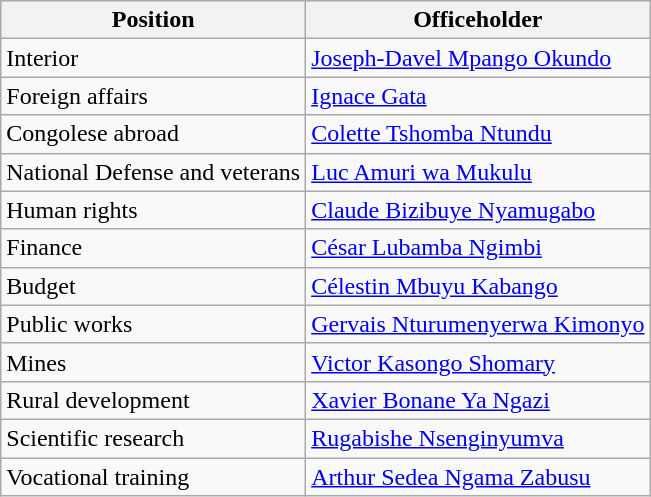<table class=wikitable>
<tr>
<th>Position</th>
<th>Officeholder</th>
</tr>
<tr>
<td>Interior</td>
<td><a href='#'>Joseph-Davel Mpango Okundo</a></td>
</tr>
<tr>
<td>Foreign affairs</td>
<td><a href='#'>Ignace Gata</a></td>
</tr>
<tr>
<td>Congolese abroad</td>
<td><a href='#'>Colette Tshomba Ntundu</a></td>
</tr>
<tr>
<td>National Defense and veterans</td>
<td><a href='#'>Luc Amuri wa Mukulu</a></td>
</tr>
<tr>
<td>Human rights</td>
<td><a href='#'>Claude Bizibuye Nyamugabo</a></td>
</tr>
<tr>
<td>Finance</td>
<td><a href='#'>César Lubamba Ngimbi</a></td>
</tr>
<tr>
<td>Budget</td>
<td><a href='#'>Célestin Mbuyu Kabango</a></td>
</tr>
<tr>
<td>Public works</td>
<td><a href='#'>Gervais Nturumenyerwa Kimonyo</a></td>
</tr>
<tr>
<td>Mines</td>
<td><a href='#'>Victor Kasongo Shomary</a></td>
</tr>
<tr>
<td>Rural development</td>
<td><a href='#'>Xavier Bonane Ya Ngazi</a></td>
</tr>
<tr>
<td>Scientific research</td>
<td><a href='#'>Rugabishe Nsenginyumva</a></td>
</tr>
<tr>
<td>Vocational training</td>
<td><a href='#'>Arthur Sedea Ngama Zabusu</a></td>
</tr>
</table>
